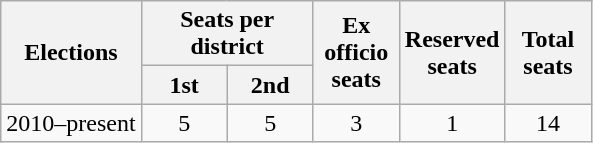<table class="wikitable" style="text-align:center;">
<tr>
<th rowspan="2">Elections</th>
<th colspan="2">Seats per district</th>
<th rowspan="2" width="50px">Ex officio seats</th>
<th rowspan="2" width="50px">Reserved seats</th>
<th rowspan="2" width="50px">Total seats</th>
</tr>
<tr>
<th width="50px">1st</th>
<th width="50px">2nd</th>
</tr>
<tr>
<td>2010–present</td>
<td>5</td>
<td>5</td>
<td>3</td>
<td>1</td>
<td>14</td>
</tr>
</table>
